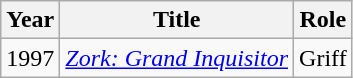<table class="wikitable sortable">
<tr>
<th>Year</th>
<th>Title</th>
<th>Role</th>
</tr>
<tr>
<td>1997</td>
<td><em><a href='#'>Zork: Grand Inquisitor</a></em></td>
<td>Griff</td>
</tr>
</table>
